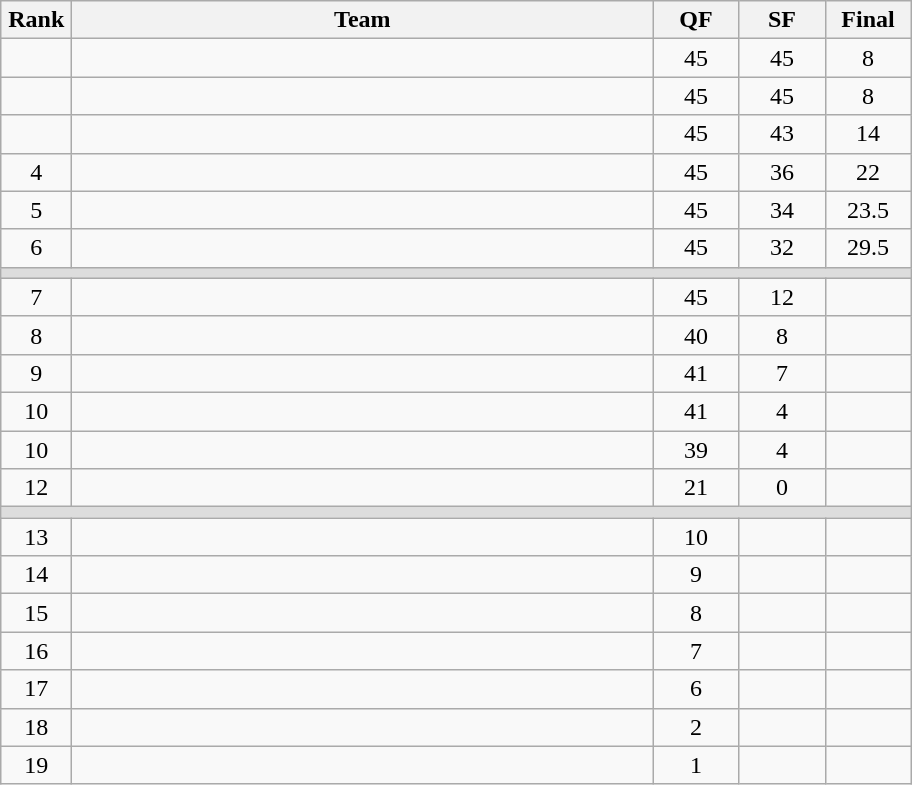<table class=wikitable style="text-align:center">
<tr>
<th width=40>Rank</th>
<th width=380>Team</th>
<th width=50>QF</th>
<th width=50>SF</th>
<th width=50>Final</th>
</tr>
<tr>
<td></td>
<td align=left></td>
<td>45</td>
<td>45</td>
<td>8</td>
</tr>
<tr>
<td></td>
<td align=left></td>
<td>45</td>
<td>45</td>
<td>8</td>
</tr>
<tr>
<td></td>
<td align=left></td>
<td>45</td>
<td>43</td>
<td>14</td>
</tr>
<tr>
<td>4</td>
<td align=left></td>
<td>45</td>
<td>36</td>
<td>22</td>
</tr>
<tr>
<td>5</td>
<td align=left></td>
<td>45</td>
<td>34</td>
<td>23.5</td>
</tr>
<tr>
<td>6</td>
<td align=left></td>
<td>45</td>
<td>32</td>
<td>29.5</td>
</tr>
<tr bgcolor=#DDDDDD>
<td colspan=5></td>
</tr>
<tr>
<td>7</td>
<td align=left></td>
<td>45</td>
<td>12</td>
<td></td>
</tr>
<tr>
<td>8</td>
<td align=left></td>
<td>40</td>
<td>8</td>
<td></td>
</tr>
<tr>
<td>9</td>
<td align=left></td>
<td>41</td>
<td>7</td>
<td></td>
</tr>
<tr>
<td>10</td>
<td align=left></td>
<td>41</td>
<td>4</td>
<td></td>
</tr>
<tr>
<td>10</td>
<td align=left></td>
<td>39</td>
<td>4</td>
<td></td>
</tr>
<tr>
<td>12</td>
<td align=left></td>
<td>21</td>
<td>0</td>
<td></td>
</tr>
<tr bgcolor=#DDDDDD>
<td colspan=5></td>
</tr>
<tr>
<td>13</td>
<td align=left></td>
<td>10</td>
<td></td>
<td></td>
</tr>
<tr>
<td>14</td>
<td align=left></td>
<td>9</td>
<td></td>
<td></td>
</tr>
<tr>
<td>15</td>
<td align=left></td>
<td>8</td>
<td></td>
<td></td>
</tr>
<tr>
<td>16</td>
<td align=left></td>
<td>7</td>
<td></td>
<td></td>
</tr>
<tr>
<td>17</td>
<td align=left></td>
<td>6</td>
<td></td>
<td></td>
</tr>
<tr>
<td>18</td>
<td align=left></td>
<td>2</td>
<td></td>
<td></td>
</tr>
<tr>
<td>19</td>
<td align=left></td>
<td>1</td>
<td></td>
<td></td>
</tr>
</table>
